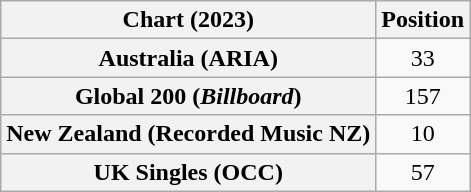<table class="wikitable sortable plainrowheaders" style="text-align:center">
<tr>
<th scope="col">Chart (2023)</th>
<th scope="col">Position</th>
</tr>
<tr>
<th scope="row">Australia (ARIA)</th>
<td>33</td>
</tr>
<tr>
<th scope="row">Global 200 (<em>Billboard</em>)</th>
<td>157</td>
</tr>
<tr>
<th scope="row">New Zealand (Recorded Music NZ)</th>
<td>10</td>
</tr>
<tr>
<th scope="row">UK Singles (OCC)</th>
<td>57</td>
</tr>
</table>
